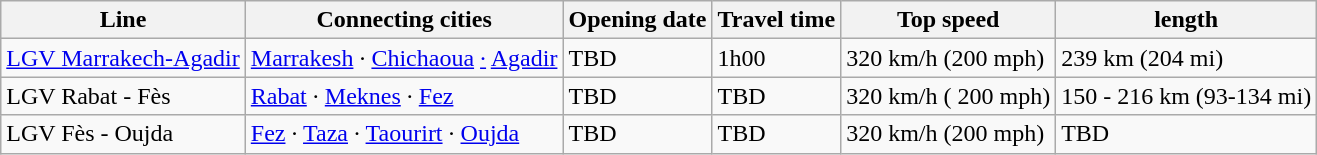<table class="wikitable">
<tr>
<th>Line</th>
<th>Connecting cities</th>
<th>Opening date</th>
<th>Travel time</th>
<th>Top speed</th>
<th>length</th>
</tr>
<tr>
<td><a href='#'>LGV Marrakech-Agadir</a></td>
<td><a href='#'>Marrakesh</a> · <a href='#'>Chichaoua</a> <a href='#'>·</a> <a href='#'>Agadir</a></td>
<td>TBD</td>
<td>1h00</td>
<td>320 km/h (200 mph)</td>
<td>239 km (204 mi)</td>
</tr>
<tr>
<td>LGV Rabat - Fès</td>
<td><a href='#'>Rabat</a> · <a href='#'>Meknes</a> · <a href='#'>Fez</a></td>
<td>TBD</td>
<td>TBD</td>
<td>320 km/h ( 200 mph)</td>
<td>150 - 216 km (93-134 mi)</td>
</tr>
<tr>
<td>LGV Fès - Oujda</td>
<td><a href='#'>Fez</a> · <a href='#'>Taza</a> · <a href='#'>Taourirt</a> · <a href='#'>Oujda</a></td>
<td>TBD</td>
<td>TBD</td>
<td>320 km/h (200 mph)</td>
<td>TBD</td>
</tr>
</table>
